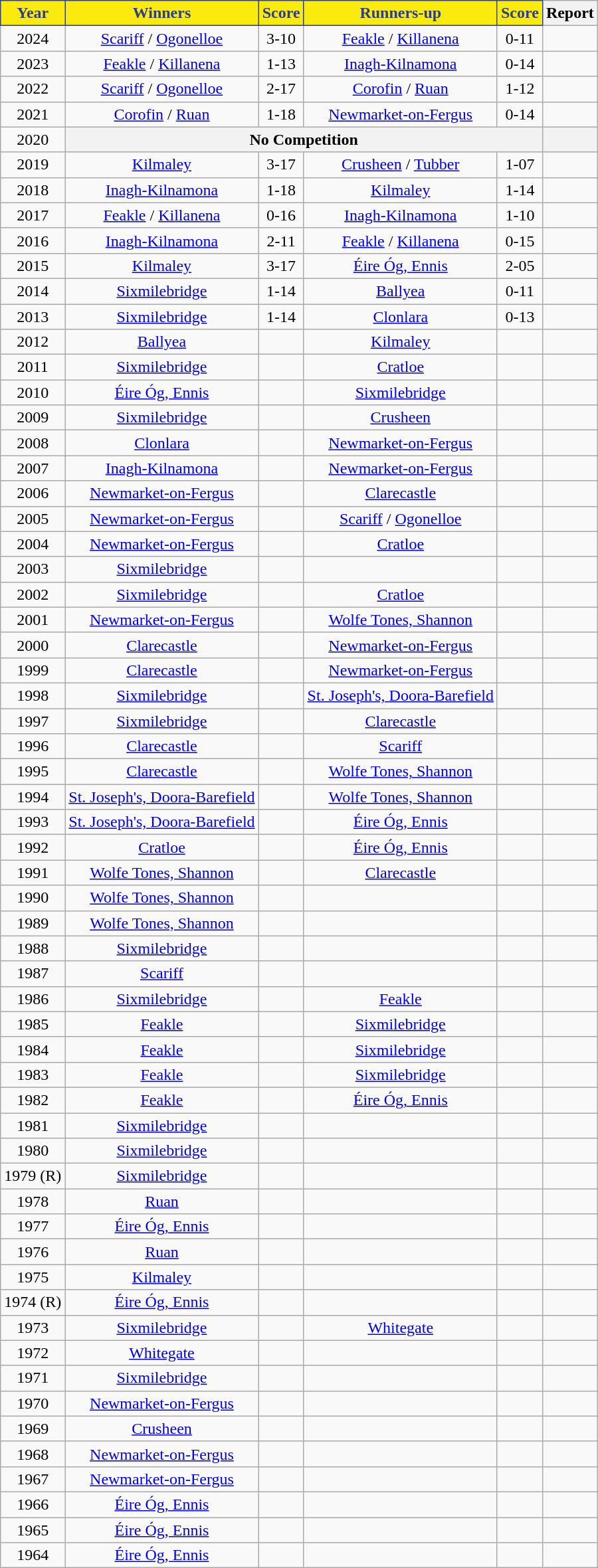<table class="wikitable" style="text-align:center;">
<tr>
<th style="background:#FBEA0E;color:#2D3E82;border:1px solid #2D3E82">Year</th>
<th style="background:#FBEA0E;color:#2D3E82;border:1px solid #2D3E82">Winners</th>
<th style="background:#FBEA0E;color:#2D3E82;border:1px solid #2D3E82">Score</th>
<th style="background:#FBEA0E;color:#2D3E82;border:1px solid #2D3E82">Runners-up</th>
<th style="background:#FBEA0E;color:#2D3E82;border:1px solid #2D3E82">Score</th>
<th>Report</th>
</tr>
<tr>
<td>2024</td>
<td><a href='#'>Scariff</a> / <a href='#'>Ogonelloe</a></td>
<td>3-10</td>
<td><a href='#'>Feakle</a> / <a href='#'>Killanena</a></td>
<td>0-11</td>
<td></td>
</tr>
<tr>
<td>2023</td>
<td><a href='#'>Feakle</a> / <a href='#'>Killanena</a></td>
<td>1-13</td>
<td><a href='#'>Inagh-Kilnamona</a></td>
<td>0-14</td>
<td></td>
</tr>
<tr>
<td>2022</td>
<td><a href='#'>Scariff</a> / <a href='#'>Ogonelloe</a></td>
<td>2-17</td>
<td><a href='#'>Corofin</a> / <a href='#'>Ruan</a></td>
<td>1-12</td>
<td></td>
</tr>
<tr>
<td>2021</td>
<td><a href='#'>Corofin</a> / <a href='#'>Ruan</a></td>
<td>1-18</td>
<td><a href='#'>Newmarket-on-Fergus</a></td>
<td>0-14</td>
<td></td>
</tr>
<tr>
<td>2020</td>
<th colspan=4 align=center>No Competition</th>
<th></th>
</tr>
<tr>
<td>2019</td>
<td><a href='#'>Kilmaley</a></td>
<td>3-17</td>
<td><a href='#'>Crusheen</a> / <a href='#'>Tubber</a></td>
<td>1-07</td>
<td></td>
</tr>
<tr>
<td>2018</td>
<td><a href='#'>Inagh-Kilnamona</a></td>
<td>1-18</td>
<td><a href='#'>Kilmaley</a></td>
<td>1-14</td>
<td></td>
</tr>
<tr>
<td>2017</td>
<td><a href='#'>Feakle</a> / <a href='#'>Killanena</a></td>
<td>0-16</td>
<td><a href='#'>Inagh-Kilnamona</a></td>
<td>1-10</td>
<td></td>
</tr>
<tr>
<td>2016</td>
<td><a href='#'>Inagh-Kilnamona</a></td>
<td>2-11</td>
<td><a href='#'>Feakle</a> / <a href='#'>Killanena</a></td>
<td>0-15</td>
<td></td>
</tr>
<tr>
<td>2015</td>
<td><a href='#'>Kilmaley</a></td>
<td>3-17</td>
<td><a href='#'>Éire Óg, Ennis</a></td>
<td>2-05</td>
<td></td>
</tr>
<tr>
<td>2014</td>
<td><a href='#'>Sixmilebridge</a></td>
<td>1-14</td>
<td><a href='#'>Ballyea</a></td>
<td>0-11</td>
<td></td>
</tr>
<tr>
<td>2013</td>
<td><a href='#'>Sixmilebridge</a></td>
<td>1-14</td>
<td><a href='#'>Clonlara</a></td>
<td>0-13</td>
<td></td>
</tr>
<tr>
<td>2012</td>
<td><a href='#'>Ballyea</a></td>
<td></td>
<td><a href='#'>Kilmaley</a></td>
<td></td>
<td></td>
</tr>
<tr>
<td>2011</td>
<td><a href='#'>Sixmilebridge</a></td>
<td></td>
<td><a href='#'>Cratloe</a></td>
<td></td>
<td></td>
</tr>
<tr>
<td>2010</td>
<td><a href='#'>Éire Óg, Ennis</a></td>
<td></td>
<td><a href='#'>Sixmilebridge</a></td>
<td></td>
<td></td>
</tr>
<tr>
<td>2009</td>
<td><a href='#'>Sixmilebridge</a></td>
<td></td>
<td><a href='#'>Crusheen</a></td>
<td></td>
<td></td>
</tr>
<tr>
<td>2008</td>
<td><a href='#'>Clonlara</a></td>
<td></td>
<td><a href='#'>Newmarket-on-Fergus</a></td>
<td></td>
<td></td>
</tr>
<tr>
<td>2007</td>
<td><a href='#'>Inagh-Kilnamona</a></td>
<td></td>
<td><a href='#'>Newmarket-on-Fergus</a></td>
<td></td>
<td></td>
</tr>
<tr>
<td>2006</td>
<td><a href='#'>Newmarket-on-Fergus</a></td>
<td></td>
<td><a href='#'>Clarecastle</a></td>
<td></td>
<td></td>
</tr>
<tr>
<td>2005</td>
<td><a href='#'>Newmarket-on-Fergus</a></td>
<td></td>
<td><a href='#'>Scariff</a> / <a href='#'>Ogonelloe</a></td>
<td></td>
<td></td>
</tr>
<tr>
<td>2004</td>
<td><a href='#'>Newmarket-on-Fergus</a></td>
<td></td>
<td><a href='#'>Cratloe</a></td>
<td></td>
<td></td>
</tr>
<tr>
<td>2003</td>
<td><a href='#'>Sixmilebridge</a></td>
<td></td>
<td></td>
<td></td>
<td></td>
</tr>
<tr>
<td>2002</td>
<td><a href='#'>Sixmilebridge</a></td>
<td></td>
<td><a href='#'>Cratloe</a></td>
<td></td>
<td></td>
</tr>
<tr>
<td>2001</td>
<td><a href='#'>Newmarket-on-Fergus</a></td>
<td></td>
<td><a href='#'>Wolfe Tones, Shannon</a></td>
<td></td>
<td></td>
</tr>
<tr>
<td>2000</td>
<td><a href='#'>Clarecastle</a></td>
<td></td>
<td><a href='#'> Newmarket-on-Fergus</a></td>
<td></td>
<td></td>
</tr>
<tr>
<td>1999</td>
<td><a href='#'>Clarecastle</a></td>
<td></td>
<td><a href='#'>Newmarket-on-Fergus</a></td>
<td></td>
<td></td>
</tr>
<tr>
<td>1998</td>
<td><a href='#'>Sixmilebridge</a></td>
<td></td>
<td><a href='#'>St. Joseph's, Doora-Barefield</a></td>
<td></td>
<td></td>
</tr>
<tr>
<td>1997</td>
<td><a href='#'>Sixmilebridge</a></td>
<td></td>
<td><a href='#'>Clarecastle</a></td>
<td></td>
<td></td>
</tr>
<tr>
<td>1996</td>
<td><a href='#'>Clarecastle</a></td>
<td></td>
<td><a href='#'>Scariff</a></td>
<td></td>
<td></td>
</tr>
<tr>
<td>1995</td>
<td><a href='#'>Clarecastle</a></td>
<td></td>
<td><a href='#'>Wolfe Tones, Shannon</a></td>
<td></td>
<td></td>
</tr>
<tr>
<td>1994</td>
<td><a href='#'>St. Joseph's, Doora-Barefield</a></td>
<td></td>
<td><a href='#'>Wolfe Tones, Shannon</a></td>
<td></td>
<td></td>
</tr>
<tr>
<td>1993</td>
<td><a href='#'>St. Joseph's, Doora-Barefield</a></td>
<td></td>
<td><a href='#'>Éire Óg, Ennis</a></td>
<td></td>
<td></td>
</tr>
<tr>
<td>1992</td>
<td><a href='#'>Cratloe</a></td>
<td></td>
<td><a href='#'>Éire Óg, Ennis</a></td>
<td></td>
<td></td>
</tr>
<tr>
<td>1991</td>
<td><a href='#'>Wolfe Tones, Shannon</a></td>
<td></td>
<td><a href='#'>Clarecastle</a></td>
<td></td>
<td></td>
</tr>
<tr>
<td>1990</td>
<td><a href='#'>Wolfe Tones, Shannon</a></td>
<td></td>
<td></td>
<td></td>
<td></td>
</tr>
<tr>
<td>1989</td>
<td><a href='#'>Wolfe Tones, Shannon</a></td>
<td></td>
<td></td>
<td></td>
<td></td>
</tr>
<tr>
<td>1988</td>
<td><a href='#'>Sixmilebridge</a></td>
<td></td>
<td></td>
<td></td>
<td></td>
</tr>
<tr>
<td>1987</td>
<td><a href='#'>Scariff</a></td>
<td></td>
<td></td>
<td></td>
<td></td>
</tr>
<tr>
<td>1986</td>
<td><a href='#'>Sixmilebridge</a></td>
<td></td>
<td><a href='#'>Feakle</a></td>
<td></td>
<td></td>
</tr>
<tr>
<td>1985</td>
<td><a href='#'>Feakle</a></td>
<td></td>
<td><a href='#'>Sixmilebridge</a></td>
<td></td>
<td></td>
</tr>
<tr>
<td>1984</td>
<td><a href='#'>Feakle</a></td>
<td></td>
<td><a href='#'>Sixmilebridge</a></td>
<td></td>
<td></td>
</tr>
<tr>
<td>1983</td>
<td><a href='#'>Feakle</a></td>
<td></td>
<td><a href='#'>Sixmilebridge</a></td>
<td></td>
<td></td>
</tr>
<tr>
<td>1982</td>
<td><a href='#'>Feakle</a></td>
<td></td>
<td><a href='#'>Éire Óg, Ennis</a></td>
<td></td>
<td></td>
</tr>
<tr>
<td>1981</td>
<td><a href='#'>Sixmilebridge</a></td>
<td></td>
<td></td>
<td></td>
<td></td>
</tr>
<tr>
<td>1980</td>
<td><a href='#'>Sixmilebridge</a></td>
<td></td>
<td></td>
<td></td>
<td></td>
</tr>
<tr>
<td>1979 (R)</td>
<td><a href='#'>Sixmilebridge</a></td>
<td></td>
<td></td>
<td></td>
<td></td>
</tr>
<tr>
<td>1978</td>
<td><a href='#'>Ruan</a></td>
<td></td>
<td></td>
<td></td>
<td></td>
</tr>
<tr>
<td>1977</td>
<td><a href='#'>Éire Óg, Ennis</a></td>
<td></td>
<td></td>
<td></td>
<td></td>
</tr>
<tr>
<td>1976</td>
<td><a href='#'>Ruan</a></td>
<td></td>
<td></td>
<td></td>
<td></td>
</tr>
<tr>
<td>1975</td>
<td><a href='#'>Kilmaley</a></td>
<td></td>
<td></td>
<td></td>
<td></td>
</tr>
<tr>
<td>1974 (R)</td>
<td><a href='#'>Éire Óg, Ennis</a></td>
<td></td>
<td></td>
<td></td>
<td></td>
</tr>
<tr>
<td>1973</td>
<td><a href='#'>Sixmilebridge</a></td>
<td></td>
<td><a href='#'>Whitegate</a></td>
<td></td>
<td></td>
</tr>
<tr>
<td>1972</td>
<td><a href='#'>Whitegate</a></td>
<td></td>
<td></td>
<td></td>
<td></td>
</tr>
<tr>
<td>1971</td>
<td><a href='#'>Sixmilebridge</a></td>
<td></td>
<td></td>
<td></td>
<td></td>
</tr>
<tr>
<td>1970</td>
<td><a href='#'>Newmarket-on-Fergus</a></td>
<td></td>
<td></td>
<td></td>
<td></td>
</tr>
<tr>
<td>1969</td>
<td><a href='#'>Crusheen</a></td>
<td></td>
<td></td>
<td></td>
<td></td>
</tr>
<tr>
<td>1968</td>
<td><a href='#'>Newmarket-on-Fergus</a></td>
<td></td>
<td></td>
<td></td>
<td></td>
</tr>
<tr>
<td>1967</td>
<td><a href='#'>Newmarket-on-Fergus</a></td>
<td></td>
<td></td>
<td></td>
<td></td>
</tr>
<tr>
<td>1966</td>
<td><a href='#'>Éire Óg, Ennis</a></td>
<td></td>
<td></td>
<td></td>
<td></td>
</tr>
<tr>
<td>1965</td>
<td><a href='#'>Éire Óg, Ennis</a></td>
<td></td>
<td></td>
<td></td>
<td></td>
</tr>
<tr>
<td>1964</td>
<td><a href='#'>Éire Óg, Ennis</a></td>
<td></td>
<td></td>
<td></td>
<td></td>
</tr>
</table>
